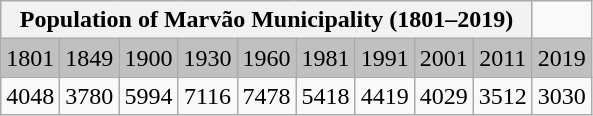<table class="wikitable">
<tr>
<th colspan="9">Population of Marvão Municipality (1801–2019)</th>
</tr>
<tr bgcolor="#C0C0C0">
<td align="center">1801</td>
<td align="center">1849</td>
<td align="center">1900</td>
<td align="center">1930</td>
<td align="center">1960</td>
<td align="center">1981</td>
<td align="center">1991</td>
<td align="center">2001</td>
<td align="center">2011</td>
<td align="center">2019</td>
</tr>
<tr>
<td align="center">4048</td>
<td align="center">3780</td>
<td align="center">5994</td>
<td align="center">7116</td>
<td align="center">7478</td>
<td align="center">5418</td>
<td align="center">4419</td>
<td align="center">4029</td>
<td align="center">3512</td>
<td align="center">3030</td>
</tr>
</table>
